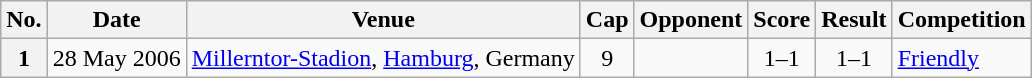<table class="wikitable plainrowheaders sortable">
<tr>
<th scope=col>No.</th>
<th scope=col data-sort-type=date>Date</th>
<th scope=col>Venue</th>
<th scope=col>Cap</th>
<th scope=col>Opponent</th>
<th scope=col>Score</th>
<th scope=col>Result</th>
<th scope=col>Competition</th>
</tr>
<tr>
<th scope=row>1</th>
<td>28 May 2006</td>
<td><a href='#'>Millerntor-Stadion</a>, <a href='#'>Hamburg</a>, Germany</td>
<td align=center>9</td>
<td></td>
<td align=center>1–1</td>
<td align=center>1–1</td>
<td><a href='#'>Friendly</a></td>
</tr>
</table>
